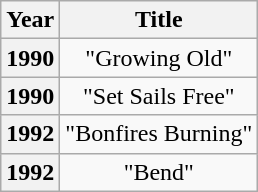<table class="wikitable plainrowheaders" style="text-align:center;">
<tr>
<th scope="col">Year</th>
<th scope="col">Title</th>
</tr>
<tr>
<th scope="row">1990</th>
<td>"Growing Old"</td>
</tr>
<tr>
<th scope="row">1990</th>
<td>"Set Sails Free"</td>
</tr>
<tr>
<th scope="row">1992</th>
<td>"Bonfires Burning"</td>
</tr>
<tr>
<th scope="row">1992</th>
<td>"Bend"</td>
</tr>
</table>
